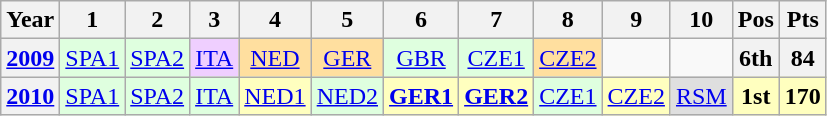<table class="wikitable" style="text-align:center">
<tr>
<th>Year</th>
<th>1</th>
<th>2</th>
<th>3</th>
<th>4</th>
<th>5</th>
<th>6</th>
<th>7</th>
<th>8</th>
<th>9</th>
<th>10</th>
<th>Pos</th>
<th>Pts</th>
</tr>
<tr>
<th><a href='#'>2009</a></th>
<td style="background:#dfffdf;"><a href='#'>SPA1</a><br></td>
<td style="background:#dfffdf;"><a href='#'>SPA2</a><br></td>
<td style="background:#efcfff;"><a href='#'>ITA</a><br></td>
<td style="background:#ffdf9f;"><a href='#'>NED</a><br></td>
<td style="background:#ffdf9f;"><a href='#'>GER</a><br></td>
<td style="background:#dfffdf;"><a href='#'>GBR</a><br></td>
<td style="background:#dfffdf;"><a href='#'>CZE1</a><br></td>
<td style="background:#ffdf9f;"><a href='#'>CZE2</a><br></td>
<td></td>
<td></td>
<th>6th</th>
<th>84</th>
</tr>
<tr>
<th><a href='#'>2010</a></th>
<td style="background:#dfffdf;"><a href='#'>SPA1</a><br></td>
<td style="background:#dfffdf;"><a href='#'>SPA2</a><br></td>
<td style="background:#dfffdf;"><a href='#'>ITA</a><br></td>
<td style="background:#ffffbf;"><a href='#'>NED1</a><br></td>
<td style="background:#dfffdf;"><a href='#'>NED2</a><br></td>
<td style="background:#ffffbf;"><strong><a href='#'>GER1</a></strong><br></td>
<td style="background:#ffffbf;"><strong><a href='#'>GER2</a></strong><br></td>
<td style="background:#dfffdf;"><a href='#'>CZE1</a><br></td>
<td style="background:#ffffbf;"><a href='#'>CZE2</a><br></td>
<td style="background:#dfdfdf;"><a href='#'>RSM</a><br></td>
<th style="background:#ffffbf;">1st</th>
<th style="background:#ffffbf;">170</th>
</tr>
</table>
